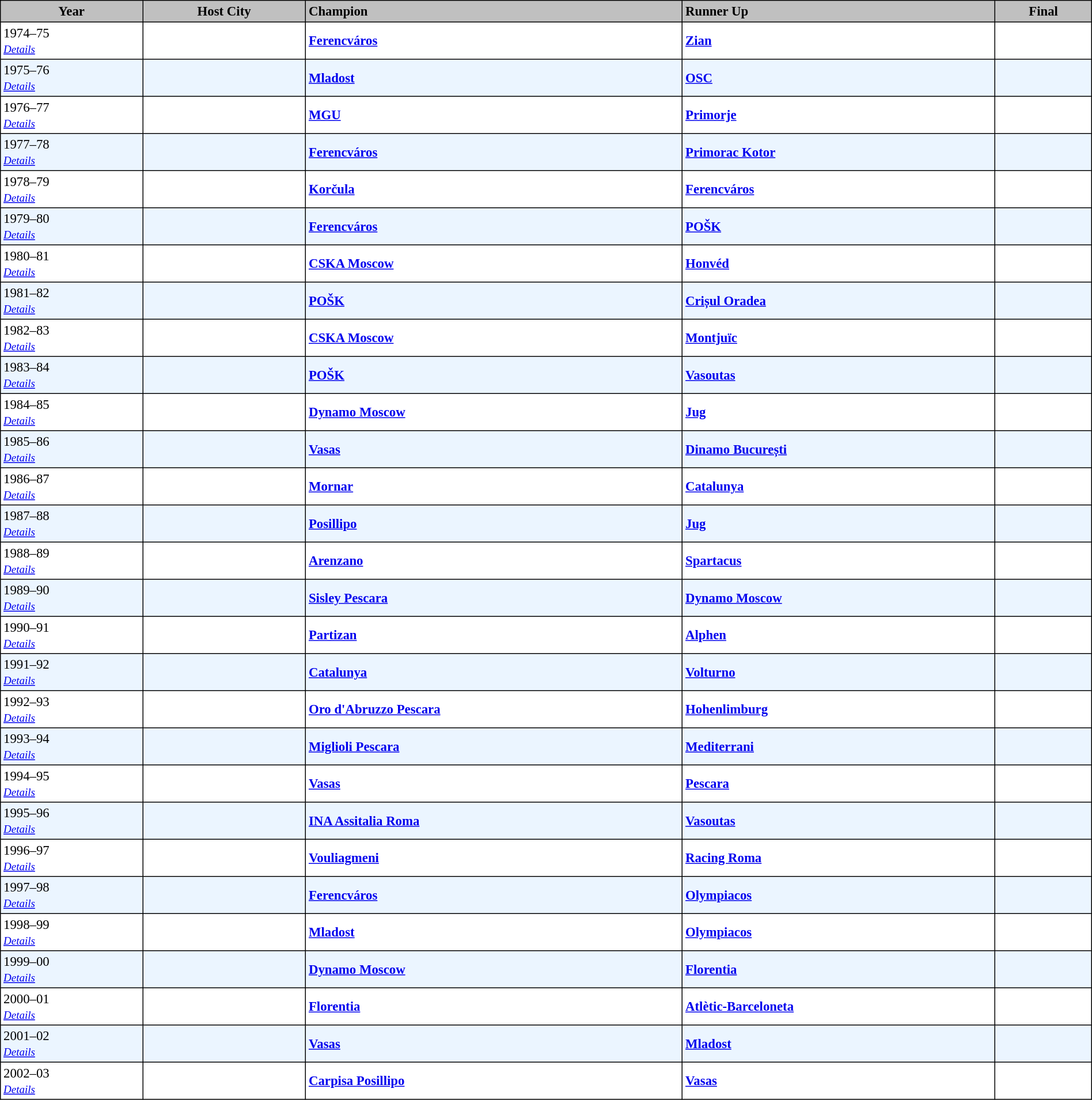<table cellpadding="3" cellspacing="0" border="1" style="font-size: 95%; border: black solid 1px; border-collapse: collapse;width:100%;">
<tr bgcolor="silver">
<td align=center><strong>Year</strong></td>
<td align=center><strong>Host City</strong></td>
<td><strong>Champion</strong></td>
<td><strong>Runner Up</strong></td>
<td align=center><strong>Final</strong></td>
</tr>
<tr>
<td>1974–75<br><small><em><a href='#'>Details</a></em></small></td>
<td></td>
<td> <strong><a href='#'>Ferencváros</a></strong></td>
<td> <strong><a href='#'>Zian</a></strong></td>
<td align=center></td>
</tr>
<tr bgcolor="#EBF5FF">
<td>1975–76<br><small><em><a href='#'>Details</a></em></small></td>
<td></td>
<td> <strong><a href='#'>Mladost</a></strong></td>
<td> <strong><a href='#'>OSC</a></strong></td>
<td align=center></td>
</tr>
<tr>
<td>1976–77<br><small><em><a href='#'>Details</a></em></small></td>
<td></td>
<td> <strong><a href='#'>MGU</a></strong></td>
<td> <strong><a href='#'>Primorje</a></strong></td>
<td align=center></td>
</tr>
<tr bgcolor="#EBF5FF">
<td>1977–78<br><small><em><a href='#'>Details</a></em></small></td>
<td></td>
<td> <strong><a href='#'>Ferencváros</a></strong></td>
<td> <strong><a href='#'>Primorac Kotor</a></strong></td>
<td align=center></td>
</tr>
<tr>
<td>1978–79<br><small><em><a href='#'>Details</a></em></small></td>
<td></td>
<td> <strong><a href='#'>Korčula</a></strong></td>
<td> <strong><a href='#'>Ferencváros</a></strong></td>
<td align=center></td>
</tr>
<tr bgcolor="#EBF5FF">
<td>1979–80<br><small><em><a href='#'>Details</a></em></small></td>
<td></td>
<td> <strong><a href='#'>Ferencváros</a></strong></td>
<td> <strong><a href='#'>POŠK</a></strong></td>
<td align=center></td>
</tr>
<tr>
<td>1980–81<br><small><em><a href='#'>Details</a></em></small></td>
<td></td>
<td> <strong><a href='#'>CSKA Moscow</a></strong></td>
<td> <strong><a href='#'>Honvéd</a></strong></td>
<td align=center></td>
</tr>
<tr bgcolor="#EBF5FF">
<td>1981–82<br><small><em><a href='#'>Details</a></em></small></td>
<td></td>
<td> <strong><a href='#'>POŠK</a></strong></td>
<td> <strong><a href='#'>Crișul Oradea</a></strong></td>
<td align=center></td>
</tr>
<tr>
<td>1982–83<br><small><em><a href='#'>Details</a></em></small></td>
<td></td>
<td> <strong><a href='#'>CSKA Moscow</a></strong></td>
<td> <strong><a href='#'>Montjuïc</a></strong></td>
<td align=center></td>
</tr>
<tr bgcolor="#EBF5FF">
<td>1983–84<br><small><em><a href='#'>Details</a></em></small></td>
<td></td>
<td> <strong><a href='#'>POŠK</a></strong></td>
<td> <strong><a href='#'>Vasoutas</a></strong></td>
<td align=center></td>
</tr>
<tr>
<td>1984–85<br><small><em><a href='#'>Details</a></em></small></td>
<td></td>
<td> <strong><a href='#'>Dynamo Moscow</a></strong></td>
<td> <strong><a href='#'>Jug</a></strong></td>
<td align=center></td>
</tr>
<tr bgcolor="#EBF5FF">
<td>1985–86<br><small><em><a href='#'>Details</a></em></small></td>
<td></td>
<td> <strong><a href='#'>Vasas</a></strong></td>
<td> <strong><a href='#'>Dinamo București</a></strong></td>
<td align=center></td>
</tr>
<tr>
<td>1986–87<br><small><em><a href='#'>Details</a></em></small></td>
<td></td>
<td> <strong><a href='#'>Mornar</a></strong></td>
<td> <strong><a href='#'>Catalunya</a></strong></td>
<td align=center></td>
</tr>
<tr bgcolor="#EBF5FF">
<td>1987–88<br><small><em><a href='#'>Details</a></em></small></td>
<td></td>
<td> <strong><a href='#'>Posillipo</a></strong></td>
<td> <strong><a href='#'>Jug</a></strong></td>
<td align=center></td>
</tr>
<tr>
<td>1988–89<br><small><em><a href='#'>Details</a></em></small></td>
<td></td>
<td> <strong><a href='#'>Arenzano</a></strong></td>
<td> <strong><a href='#'>Spartacus</a></strong></td>
<td align=center></td>
</tr>
<tr bgcolor="#EBF5FF">
<td>1989–90<br><small><em><a href='#'>Details</a></em></small></td>
<td></td>
<td> <strong><a href='#'>Sisley Pescara</a></strong></td>
<td> <strong><a href='#'>Dynamo Moscow</a></strong></td>
<td align=center></td>
</tr>
<tr>
<td>1990–91<br><small><em><a href='#'>Details</a></em></small></td>
<td></td>
<td> <strong><a href='#'>Partizan</a></strong></td>
<td> <strong><a href='#'>Alphen</a></strong></td>
<td align=center></td>
</tr>
<tr bgcolor="#EBF5FF">
<td>1991–92<br><small><em><a href='#'>Details</a></em></small></td>
<td></td>
<td> <strong><a href='#'>Catalunya</a></strong></td>
<td> <strong><a href='#'>Volturno</a></strong></td>
<td align=center></td>
</tr>
<tr>
<td>1992–93<br><small><em><a href='#'>Details</a></em></small></td>
<td></td>
<td> <strong><a href='#'>Oro d'Abruzzo Pescara</a></strong></td>
<td> <strong><a href='#'>Hohenlimburg</a></strong></td>
<td align=center></td>
</tr>
<tr bgcolor="#EBF5FF">
<td>1993–94<br><small><em><a href='#'>Details</a></em></small></td>
<td></td>
<td> <strong><a href='#'>Miglioli Pescara</a></strong></td>
<td> <strong><a href='#'>Mediterrani</a></strong></td>
<td align=center></td>
</tr>
<tr>
<td>1994–95<br><small><em><a href='#'>Details</a></em></small></td>
<td></td>
<td> <strong><a href='#'>Vasas</a></strong></td>
<td> <strong><a href='#'>Pescara</a></strong></td>
<td align=center></td>
</tr>
<tr bgcolor="#EBF5FF">
<td>1995–96<br><small><em><a href='#'>Details</a></em></small></td>
<td></td>
<td> <strong><a href='#'>INA Assitalia Roma</a></strong></td>
<td> <strong><a href='#'>Vasoutas</a></strong></td>
<td align=center></td>
</tr>
<tr>
<td>1996–97<br><small><em><a href='#'>Details</a></em></small></td>
<td></td>
<td> <strong><a href='#'>Vouliagmeni</a></strong></td>
<td> <strong><a href='#'>Racing Roma</a></strong></td>
<td align=center></td>
</tr>
<tr bgcolor="#EBF5FF">
<td>1997–98<br><small><em><a href='#'>Details</a></em></small></td>
<td></td>
<td> <strong><a href='#'>Ferencváros</a></strong></td>
<td> <strong><a href='#'>Olympiacos</a></strong></td>
<td align=center></td>
</tr>
<tr>
<td>1998–99<br><small><em><a href='#'>Details</a></em></small></td>
<td></td>
<td> <strong><a href='#'>Mladost</a></strong></td>
<td> <strong><a href='#'>Olympiacos</a></strong></td>
<td align=center></td>
</tr>
<tr bgcolor="#EBF5FF">
<td>1999–00<br><small><em><a href='#'>Details</a></em></small></td>
<td></td>
<td> <strong><a href='#'>Dynamo Moscow</a></strong></td>
<td> <strong><a href='#'>Florentia</a></strong></td>
<td align=center></td>
</tr>
<tr>
<td>2000–01<br><small><em><a href='#'>Details</a></em></small></td>
<td></td>
<td> <strong><a href='#'>Florentia</a></strong></td>
<td> <strong><a href='#'>Atlètic-Barceloneta</a></strong></td>
<td align=center></td>
</tr>
<tr bgcolor="#EBF5FF">
<td>2001–02<br><small><em><a href='#'>Details</a></em></small></td>
<td></td>
<td> <strong><a href='#'>Vasas</a></strong></td>
<td> <strong><a href='#'>Mladost</a></strong></td>
<td align=center></td>
</tr>
<tr>
<td>2002–03<br><small><em><a href='#'>Details</a></em></small></td>
<td></td>
<td> <strong><a href='#'>Carpisa Posillipo</a></strong></td>
<td> <strong><a href='#'>Vasas</a></strong></td>
<td align=center></td>
</tr>
</table>
